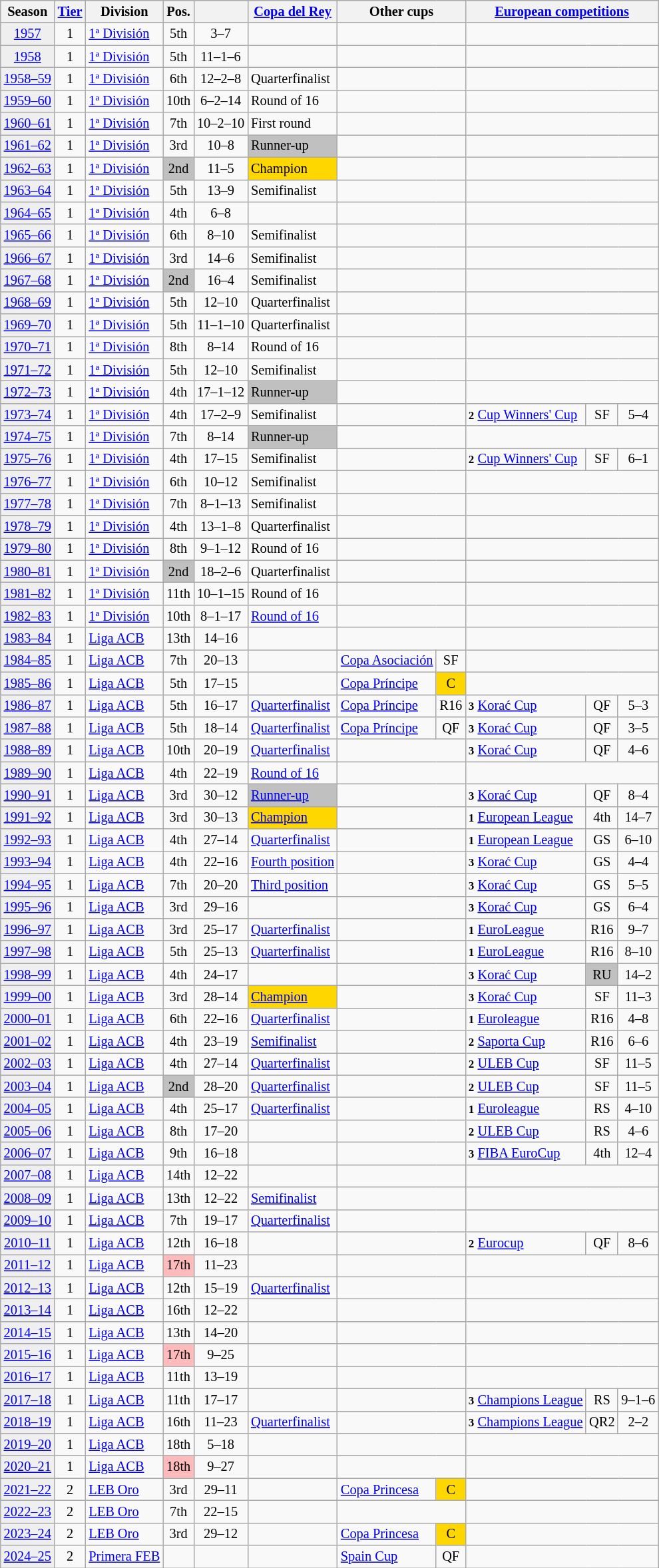<table class="wikitable" style="font-size:85%; text-align:center">
<tr>
<th>Season</th>
<th><a href='#'>Tier</a></th>
<th>Division</th>
<th>Pos.</th>
<th></th>
<th align=left><a href='#'>Copa del Rey</a></th>
<th colspan=2>Other cups</th>
<th colspan=3><a href='#'>European competitions</a></th>
</tr>
<tr>
<td bgcolor=#efefef><a href='#'>1957</a></td>
<td>1</td>
<td align=left><a href='#'>1ª División</a></td>
<td>5th</td>
<td>3–7</td>
<td></td>
<td colspan=2></td>
<td colspan=3></td>
</tr>
<tr>
<td bgcolor=#efefef><a href='#'>1958</a></td>
<td>1</td>
<td align=left><a href='#'>1ª División</a></td>
<td>5th</td>
<td>11–1–6</td>
<td></td>
<td colspan=2></td>
<td colspan=3></td>
</tr>
<tr>
<td bgcolor=#efefef><a href='#'>1958–59</a></td>
<td>1</td>
<td align=left><a href='#'>1ª División</a></td>
<td>6th</td>
<td>12–2–8</td>
<td align=left>Quarterfinalist</td>
<td colspan=2></td>
<td colspan=3></td>
</tr>
<tr>
<td bgcolor=#efefef><a href='#'>1959–60</a></td>
<td>1</td>
<td align=left><a href='#'>1ª División</a></td>
<td>10th</td>
<td>6–2–14</td>
<td align=left>Round of 16</td>
<td colspan=2></td>
<td colspan=3></td>
</tr>
<tr>
<td bgcolor=#efefef><a href='#'>1960–61</a></td>
<td>1</td>
<td align=left><a href='#'>1ª División</a></td>
<td>7th</td>
<td>10–2–10</td>
<td align=left>First round</td>
<td colspan=2></td>
<td colspan=3></td>
</tr>
<tr>
<td bgcolor=#efefef><a href='#'>1961–62</a></td>
<td>1</td>
<td align=left><a href='#'>1ª División</a></td>
<td>3rd</td>
<td>10–8</td>
<td bgcolor=silver align=left>Runner-up</td>
<td colspan=2></td>
<td colspan=3></td>
</tr>
<tr>
<td bgcolor=#efefef><a href='#'>1962–63</a></td>
<td>1</td>
<td align=left><a href='#'>1ª División</a></td>
<td bgcolor=silver>2nd</td>
<td>11–5</td>
<td bgcolor=gold align=left>Champion</td>
<td colspan=2></td>
<td colspan=3></td>
</tr>
<tr>
<td bgcolor=#efefef><a href='#'>1963–64</a></td>
<td>1</td>
<td align=left><a href='#'>1ª División</a></td>
<td>5th</td>
<td>13–9</td>
<td align=left>Semifinalist</td>
<td colspan=2></td>
<td colspan=3></td>
</tr>
<tr>
<td bgcolor=#efefef><a href='#'>1964–65</a></td>
<td>1</td>
<td align=left><a href='#'>1ª División</a></td>
<td>4th</td>
<td>6–8</td>
<td></td>
<td colspan=2></td>
<td colspan=3></td>
</tr>
<tr>
<td bgcolor=#efefef><a href='#'>1965–66</a></td>
<td>1</td>
<td align=left><a href='#'>1ª División</a></td>
<td>6th</td>
<td>8–10</td>
<td align=left>Semifinalist</td>
<td colspan=2></td>
<td colspan=3></td>
</tr>
<tr>
<td bgcolor=#efefef><a href='#'>1966–67</a></td>
<td>1</td>
<td align=left><a href='#'>1ª División</a></td>
<td>3rd</td>
<td>14–6</td>
<td align=left>Semifinalist</td>
<td colspan=2></td>
<td colspan=3></td>
</tr>
<tr>
<td bgcolor=#efefef><a href='#'>1967–68</a></td>
<td>1</td>
<td align=left><a href='#'>1ª División</a></td>
<td bgcolor=silver>2nd</td>
<td>16–4</td>
<td align=left>Semifinalist</td>
<td colspan=2></td>
<td colspan=3></td>
</tr>
<tr>
<td bgcolor=#efefef><a href='#'>1968–69</a></td>
<td>1</td>
<td align=left><a href='#'>1ª División</a></td>
<td>5th</td>
<td>12–10</td>
<td align=left>Quarterfinalist</td>
<td colspan=2></td>
<td colspan=3></td>
</tr>
<tr>
<td bgcolor=#efefef><a href='#'>1969–70</a></td>
<td>1</td>
<td align=left><a href='#'>1ª División</a></td>
<td>5th</td>
<td>11–1–10</td>
<td align=left>Quarterfinalist</td>
<td colspan=2></td>
<td colspan=3></td>
</tr>
<tr>
<td bgcolor=#efefef><a href='#'>1970–71</a></td>
<td>1</td>
<td align=left><a href='#'>1ª División</a></td>
<td>8th</td>
<td>8–14</td>
<td align=left>Round of 16</td>
<td colspan=2></td>
<td colspan=3></td>
</tr>
<tr>
<td bgcolor=#efefef><a href='#'>1971–72</a></td>
<td>1</td>
<td align=left><a href='#'>1ª División</a></td>
<td>5th</td>
<td>12–10</td>
<td align=left>Semifinalist</td>
<td colspan=2></td>
<td colspan=3></td>
</tr>
<tr>
<td bgcolor=#efefef><a href='#'>1972–73</a></td>
<td>1</td>
<td align=left><a href='#'>1ª División</a></td>
<td>4th</td>
<td>17–1–12</td>
<td bgcolor=silver align=left>Runner-up</td>
<td colspan=2></td>
<td colspan=3></td>
</tr>
<tr>
<td bgcolor=#efefef><a href='#'>1973–74</a></td>
<td>1</td>
<td align=left><a href='#'>1ª División</a></td>
<td>4th</td>
<td>17–2–9</td>
<td align=left>Semifinalist</td>
<td colspan=2></td>
<td align=left><small><strong>2</strong></small> <a href='#'>Cup Winners' Cup</a></td>
<td>SF</td>
<td>5–4</td>
</tr>
<tr>
<td bgcolor=#efefef><a href='#'>1974–75</a></td>
<td>1</td>
<td align=left><a href='#'>1ª División</a></td>
<td>7th</td>
<td>8–14</td>
<td bgcolor=silver align=left>Runner-up</td>
<td colspan=2></td>
<td colspan=3></td>
</tr>
<tr>
<td bgcolor=#efefef><a href='#'>1975–76</a></td>
<td>1</td>
<td align=left><a href='#'>1ª División</a></td>
<td>4th</td>
<td>17–15</td>
<td align=left>Semifinalist</td>
<td colspan=2></td>
<td align=left><small><strong>2</strong></small> <a href='#'>Cup Winners' Cup</a></td>
<td>SF</td>
<td>6–1</td>
</tr>
<tr>
<td bgcolor=#efefef><a href='#'>1976–77</a></td>
<td>1</td>
<td align=left><a href='#'>1ª División</a></td>
<td>6th</td>
<td>10–12</td>
<td align=left>Semifinalist</td>
<td colspan=2></td>
<td colspan=3></td>
</tr>
<tr>
<td bgcolor=#efefef><a href='#'>1977–78</a></td>
<td>1</td>
<td align=left><a href='#'>1ª División</a></td>
<td>7th</td>
<td>8–1–13</td>
<td align=left>Semifinalist</td>
<td colspan=2></td>
<td colspan=3></td>
</tr>
<tr>
<td bgcolor=#efefef><a href='#'>1978–79</a></td>
<td>1</td>
<td align=left><a href='#'>1ª División</a></td>
<td>4th</td>
<td>13–1–8</td>
<td align=left>Quarterfinalist</td>
<td colspan=2></td>
<td colspan=3></td>
</tr>
<tr>
<td bgcolor=#efefef><a href='#'>1979–80</a></td>
<td>1</td>
<td align=left><a href='#'>1ª División</a></td>
<td>8th</td>
<td>9–1–12</td>
<td align=left>Round of 16</td>
<td colspan=2></td>
<td colspan=3></td>
</tr>
<tr>
<td bgcolor=#efefef><a href='#'>1980–81</a></td>
<td>1</td>
<td align=left><a href='#'>1ª División</a></td>
<td bgcolor=silver>2nd</td>
<td>18–2–6</td>
<td align=left>Quarterfinalist</td>
<td colspan=2></td>
<td colspan=3></td>
</tr>
<tr>
<td bgcolor=#efefef><a href='#'>1981–82</a></td>
<td>1</td>
<td align=left><a href='#'>1ª División</a></td>
<td>11th</td>
<td>10–1–15</td>
<td align=left>Round of 16</td>
<td colspan=2></td>
<td colspan=3></td>
</tr>
<tr>
<td bgcolor=#efefef><a href='#'>1982–83</a></td>
<td>1</td>
<td align=left><a href='#'>1ª División</a></td>
<td>10th</td>
<td>8–1–17</td>
<td align=left><a href='#'>Round of 16</a></td>
<td colspan=2></td>
<td colspan=3></td>
</tr>
<tr>
<td bgcolor=#efefef><a href='#'>1983–84</a></td>
<td>1</td>
<td align=left><a href='#'>Liga ACB</a></td>
<td>13th</td>
<td>14–16</td>
<td></td>
<td colspan=2></td>
<td colspan=3></td>
</tr>
<tr>
<td bgcolor=#efefef><a href='#'>1984–85</a></td>
<td>1</td>
<td align=left><a href='#'>Liga ACB</a></td>
<td>7th</td>
<td>20–13</td>
<td></td>
<td align=left><a href='#'>Copa Asociación</a></td>
<td>SF</td>
<td colspan=3></td>
</tr>
<tr>
<td bgcolor=#efefef><a href='#'>1985–86</a></td>
<td>1</td>
<td align=left><a href='#'>Liga ACB</a></td>
<td>5th</td>
<td>17–15</td>
<td></td>
<td align=left><a href='#'>Copa Príncipe</a></td>
<td bgcolor=gold>C</td>
<td colspan=3></td>
</tr>
<tr>
<td bgcolor=#efefef><a href='#'>1986–87</a></td>
<td>1</td>
<td align=left><a href='#'>Liga ACB</a></td>
<td>5th</td>
<td>16–17</td>
<td align=left><a href='#'>Quarterfinalist</a></td>
<td align=left><a href='#'>Copa Príncipe</a></td>
<td>R16</td>
<td align=left><small><strong>3</strong></small> <a href='#'>Korać Cup</a></td>
<td>QF</td>
<td>5–3</td>
</tr>
<tr>
<td bgcolor=#efefef><a href='#'>1987–88</a></td>
<td>1</td>
<td align=left><a href='#'>Liga ACB</a></td>
<td>5th</td>
<td>18–14</td>
<td align=left><a href='#'>Quarterfinalist</a></td>
<td align=left><a href='#'>Copa Príncipe</a></td>
<td>QF</td>
<td align=left><small><strong>3</strong></small> <a href='#'>Korać Cup</a></td>
<td>QF</td>
<td>3–5</td>
</tr>
<tr>
<td bgcolor=#efefef><a href='#'>1988–89</a></td>
<td>1</td>
<td align=left><a href='#'>Liga ACB</a></td>
<td>10th</td>
<td>20–19</td>
<td align=left><a href='#'>Quarterfinalist</a></td>
<td colspan=2></td>
<td align=left><small><strong>3</strong></small> <a href='#'>Korać Cup</a></td>
<td>QF</td>
<td>4–6</td>
</tr>
<tr>
<td bgcolor=#efefef><a href='#'>1989–90</a></td>
<td>1</td>
<td align=left><a href='#'>Liga ACB</a></td>
<td>4th</td>
<td>22–19</td>
<td align=left><a href='#'>Round of 16</a></td>
<td colspan=2></td>
<td colspan=3></td>
</tr>
<tr>
<td bgcolor=#efefef><a href='#'>1990–91</a></td>
<td>1</td>
<td align=left><a href='#'>Liga ACB</a></td>
<td>3rd</td>
<td>30–12</td>
<td bgcolor=silver align=left><a href='#'>Runner-up</a></td>
<td colspan=2></td>
<td align=left><small><strong>3</strong></small> <a href='#'>Korać Cup</a></td>
<td>QF</td>
<td>8–4</td>
</tr>
<tr>
<td bgcolor=#efefef><a href='#'>1991–92</a></td>
<td>1</td>
<td align=left><a href='#'>Liga ACB</a></td>
<td>3rd</td>
<td>30–13</td>
<td bgcolor=gold align=left><a href='#'>Champion</a></td>
<td colspan=2></td>
<td align=left><small><strong>1</strong></small> <a href='#'>European League</a></td>
<td>4th</td>
<td>14–7</td>
</tr>
<tr>
<td bgcolor=#efefef><a href='#'>1992–93</a></td>
<td>1</td>
<td align=left><a href='#'>Liga ACB</a></td>
<td>4th</td>
<td>27–14</td>
<td align=left><a href='#'>Quarterfinalist</a></td>
<td colspan=2></td>
<td align=left><small><strong>1</strong></small> <a href='#'>European League</a></td>
<td>GS</td>
<td>6–10</td>
</tr>
<tr>
<td bgcolor=#efefef><a href='#'>1993–94</a></td>
<td>1</td>
<td align=left><a href='#'>Liga ACB</a></td>
<td>4th</td>
<td>22–16</td>
<td align=left><a href='#'>Fourth position</a></td>
<td colspan=2></td>
<td align=left><small><strong>3</strong></small> <a href='#'>Korać Cup</a></td>
<td>GS</td>
<td>4–4</td>
</tr>
<tr>
<td bgcolor=#efefef><a href='#'>1994–95</a></td>
<td>1</td>
<td align=left><a href='#'>Liga ACB</a></td>
<td>7th</td>
<td>20–20</td>
<td align=left><a href='#'>Third position</a></td>
<td colspan=2></td>
<td align=left><small><strong>3</strong></small> <a href='#'>Korać Cup</a></td>
<td>GS</td>
<td>5–5</td>
</tr>
<tr>
<td bgcolor=#efefef><a href='#'>1995–96</a></td>
<td>1</td>
<td align=left><a href='#'>Liga ACB</a></td>
<td>3rd</td>
<td>29–16</td>
<td></td>
<td colspan=2></td>
<td align=left><small><strong>3</strong></small> <a href='#'>Korać Cup</a></td>
<td>GS</td>
<td>6–4</td>
</tr>
<tr>
<td bgcolor=#efefef><a href='#'>1996–97</a></td>
<td>1</td>
<td align=left><a href='#'>Liga ACB</a></td>
<td>3rd</td>
<td>25–17</td>
<td align=left><a href='#'>Quarterfinalist</a></td>
<td colspan=2></td>
<td align=left><small><strong>1</strong></small> <a href='#'>EuroLeague</a></td>
<td>R16</td>
<td>9–7</td>
</tr>
<tr>
<td bgcolor=#efefef><a href='#'>1997–98</a></td>
<td>1</td>
<td align=left><a href='#'>Liga ACB</a></td>
<td>5th</td>
<td>25–13</td>
<td align=left><a href='#'>Quarterfinalist</a></td>
<td colspan=2></td>
<td align=left><small><strong>1</strong></small> <a href='#'>EuroLeague</a></td>
<td>R16</td>
<td>8–10</td>
</tr>
<tr>
<td bgcolor=#efefef><a href='#'>1998–99</a></td>
<td>1</td>
<td align=left><a href='#'>Liga ACB</a></td>
<td>4th</td>
<td>24–17</td>
<td></td>
<td colspan=2></td>
<td align=left><small><strong>3</strong></small> <a href='#'>Korać Cup</a></td>
<td bgcolor=silver>RU</td>
<td>14–2</td>
</tr>
<tr>
<td bgcolor=#efefef><a href='#'>1999–00</a></td>
<td>1</td>
<td align=left><a href='#'>Liga ACB</a></td>
<td>3rd</td>
<td>28–14</td>
<td bgcolor=gold align=left><a href='#'>Champion</a></td>
<td colspan=2></td>
<td align=left><small><strong>3</strong></small> <a href='#'>Korać Cup</a></td>
<td>SF</td>
<td>11–3</td>
</tr>
<tr>
<td bgcolor=#efefef><a href='#'>2000–01</a></td>
<td>1</td>
<td align=left><a href='#'>Liga ACB</a></td>
<td>6th</td>
<td>22–16</td>
<td align=left><a href='#'>Quarterfinalist</a></td>
<td colspan=2></td>
<td align=left><small><strong>1</strong></small> <a href='#'>Euroleague</a></td>
<td>R16</td>
<td>4–8</td>
</tr>
<tr>
<td bgcolor=#efefef><a href='#'>2001–02</a></td>
<td>1</td>
<td align=left><a href='#'>Liga ACB</a></td>
<td>4th</td>
<td>23–19</td>
<td align=left><a href='#'>Semifinalist</a></td>
<td colspan=2></td>
<td align=left><small><strong>2</strong></small> <a href='#'>Saporta Cup</a></td>
<td>R16</td>
<td>6–6</td>
</tr>
<tr>
<td bgcolor=#efefef><a href='#'>2002–03</a></td>
<td>1</td>
<td align=left><a href='#'>Liga ACB</a></td>
<td>4th</td>
<td>27–14</td>
<td align=left><a href='#'>Quarterfinalist</a></td>
<td colspan=2></td>
<td align=left><small><strong>2</strong></small> <a href='#'>ULEB Cup</a></td>
<td>SF</td>
<td>11–5</td>
</tr>
<tr>
<td bgcolor=#efefef><a href='#'>2003–04</a></td>
<td>1</td>
<td align=left><a href='#'>Liga ACB</a></td>
<td bgcolor=silver>2nd</td>
<td>28–20</td>
<td align=left><a href='#'>Quarterfinalist</a></td>
<td colspan=2></td>
<td align=left><small><strong>2</strong></small> <a href='#'>ULEB Cup</a></td>
<td>SF</td>
<td>11–5</td>
</tr>
<tr>
<td bgcolor=#efefef><a href='#'>2004–05</a></td>
<td>1</td>
<td align=left><a href='#'>Liga ACB</a></td>
<td>4th</td>
<td>25–17</td>
<td align=left><a href='#'>Quarterfinalist</a></td>
<td colspan=2></td>
<td align=left><small><strong>1</strong></small> <a href='#'>Euroleague</a></td>
<td>RS</td>
<td>4–10</td>
</tr>
<tr>
<td bgcolor=#efefef><a href='#'>2005–06</a></td>
<td>1</td>
<td align=left><a href='#'>Liga ACB</a></td>
<td>8th</td>
<td>17–20</td>
<td></td>
<td colspan=2></td>
<td align=left><small><strong>2</strong></small> <a href='#'>ULEB Cup</a></td>
<td>RS</td>
<td>4–6</td>
</tr>
<tr>
<td bgcolor=#efefef><a href='#'>2006–07</a></td>
<td>1</td>
<td align=left><a href='#'>Liga ACB</a></td>
<td>9th</td>
<td>16–18</td>
<td></td>
<td colspan=2></td>
<td align=left><small><strong>3</strong></small> <a href='#'>FIBA EuroCup</a></td>
<td>4th</td>
<td>12–4</td>
</tr>
<tr>
<td bgcolor=#efefef><a href='#'>2007–08</a></td>
<td>1</td>
<td align=left><a href='#'>Liga ACB</a></td>
<td>14th</td>
<td>12–22</td>
<td></td>
<td colspan=2></td>
<td colspan=3></td>
</tr>
<tr>
<td bgcolor=#efefef><a href='#'>2008–09</a></td>
<td>1</td>
<td align=left><a href='#'>Liga ACB</a></td>
<td>13th</td>
<td>12–22</td>
<td align=left><a href='#'>Semifinalist</a></td>
<td colspan=2></td>
<td colspan=3></td>
</tr>
<tr>
<td bgcolor=#efefef><a href='#'>2009–10</a></td>
<td>1</td>
<td align=left><a href='#'>Liga ACB</a></td>
<td>7th</td>
<td>19–17</td>
<td align=left><a href='#'>Quarterfinalist</a></td>
<td colspan=2></td>
<td colspan=3></td>
</tr>
<tr>
<td bgcolor=#efefef><a href='#'>2010–11</a></td>
<td>1</td>
<td align=left><a href='#'>Liga ACB</a></td>
<td>12th</td>
<td>16–18</td>
<td></td>
<td colspan=2></td>
<td align=left><small><strong>2</strong></small> <a href='#'>Eurocup</a></td>
<td>QF</td>
<td>8–6</td>
</tr>
<tr>
<td bgcolor=#efefef><a href='#'>2011–12</a></td>
<td>1</td>
<td align=left><a href='#'>Liga ACB</a></td>
<td bgcolor=#FFBBBB>17th</td>
<td>11–23</td>
<td></td>
<td colspan=2></td>
<td colspan=3></td>
</tr>
<tr>
<td bgcolor=#efefef><a href='#'>2012–13</a></td>
<td>1</td>
<td align=left><a href='#'>Liga ACB</a></td>
<td>12th</td>
<td>15–19</td>
<td align=left><a href='#'>Quarterfinalist</a></td>
<td colspan=2></td>
<td colspan=3></td>
</tr>
<tr>
<td bgcolor=#efefef><a href='#'>2013–14</a></td>
<td>1</td>
<td align=left><a href='#'>Liga ACB</a></td>
<td>16th</td>
<td>12–22</td>
<td></td>
<td colspan=2></td>
<td colspan=3></td>
</tr>
<tr>
<td bgcolor=#efefef><a href='#'>2014–15</a></td>
<td>1</td>
<td align=left><a href='#'>Liga ACB</a></td>
<td>13th</td>
<td>14–20</td>
<td></td>
<td colspan=2></td>
<td colspan=3></td>
</tr>
<tr>
<td bgcolor=#efefef><a href='#'>2015–16</a></td>
<td>1</td>
<td align=left><a href='#'>Liga ACB</a></td>
<td bgcolor=#FFBBBB>17th</td>
<td>9–25</td>
<td></td>
<td colspan=2></td>
<td colspan=3></td>
</tr>
<tr>
<td bgcolor=#efefef><a href='#'>2016–17</a></td>
<td>1</td>
<td align=left><a href='#'>Liga ACB</a></td>
<td>11th</td>
<td>13–19</td>
<td></td>
<td colspan=2></td>
<td colspan=3></td>
</tr>
<tr>
<td bgcolor=#efefef><a href='#'>2017–18</a></td>
<td>1</td>
<td align=left><a href='#'>Liga ACB</a></td>
<td>11th</td>
<td>17–17</td>
<td></td>
<td colspan=2></td>
<td align=left><small><strong>3</strong></small> <a href='#'>Champions League</a></td>
<td>RS</td>
<td>9–1–6</td>
</tr>
<tr>
<td bgcolor=#efefef><a href='#'>2018–19</a></td>
<td>1</td>
<td align=left><a href='#'>Liga ACB</a></td>
<td>16th</td>
<td>11–23</td>
<td align=left><a href='#'>Quarterfinalist</a></td>
<td colspan=2></td>
<td align=left><small><strong>3</strong></small> <a href='#'>Champions League</a></td>
<td>QR2</td>
<td>2–2</td>
</tr>
<tr>
<td bgcolor=#efefef><a href='#'>2019–20</a></td>
<td>1</td>
<td align=left><a href='#'>Liga ACB</a></td>
<td>18th</td>
<td>5–18</td>
<td></td>
<td colspan=2></td>
<td colspan=3></td>
</tr>
<tr>
<td bgcolor=#efefef><a href='#'>2020–21</a></td>
<td>1</td>
<td align=left><a href='#'>Liga ACB</a></td>
<td bgcolor=#FFBBBB>18th</td>
<td>9–27</td>
<td></td>
<td colspan=2></td>
<td colspan=3></td>
</tr>
<tr>
<td bgcolor=#efefef><a href='#'>2021–22</a></td>
<td>2</td>
<td align=left><a href='#'>LEB Oro</a></td>
<td>3rd</td>
<td>29–11</td>
<td></td>
<td align=left><a href='#'>Copa Princesa</a></td>
<td bgcolor=gold>C</td>
<td colspan=3></td>
</tr>
<tr>
<td bgcolor=#efefef><a href='#'>2022–23</a></td>
<td>2</td>
<td align=left><a href='#'>LEB Oro</a></td>
<td>7th</td>
<td>22–15</td>
<td></td>
<td colspan=2></td>
<td colspan=3></td>
</tr>
<tr>
<td bgcolor=#efefef><a href='#'>2023–24</a></td>
<td>2</td>
<td align=left><a href='#'>LEB Oro</a></td>
<td>3rd</td>
<td>29–12</td>
<td></td>
<td align=left><a href='#'>Copa Princesa</a></td>
<td bgcolor=gold>C</td>
<td colspan=3></td>
</tr>
<tr>
<td bgcolor=#efefef><a href='#'>2024–25</a></td>
<td>2</td>
<td align=left><a href='#'>Primera FEB</a></td>
<td></td>
<td></td>
<td></td>
<td align=left><a href='#'>Spain Cup</a></td>
<td>QF</td>
<td colspan=3></td>
</tr>
</table>
